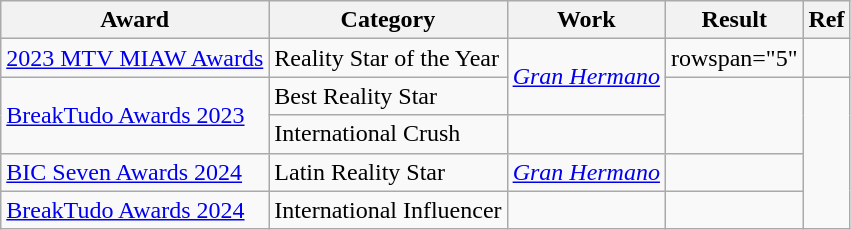<table class="wikitable">
<tr>
<th>Award</th>
<th>Category</th>
<th>Work</th>
<th>Result</th>
<th>Ref</th>
</tr>
<tr>
<td><a href='#'>2023 MTV MIAW Awards</a></td>
<td>Reality Star of the Year</td>
<td rowspan="2"><em><a href='#'>Gran Hermano</a></em></td>
<td>rowspan="5" </td>
<td></td>
</tr>
<tr>
<td rowspan="2"><a href='#'>BreakTudo Awards 2023</a></td>
<td>Best Reality Star</td>
<td rowspan="2"></td>
</tr>
<tr>
<td>International Crush</td>
<td></td>
</tr>
<tr>
<td><a href='#'>BIC Seven Awards 2024</a></td>
<td>Latin Reality Star</td>
<td><em><a href='#'>Gran Hermano</a></em></td>
<td></td>
</tr>
<tr>
<td><a href='#'>BreakTudo Awards 2024</a></td>
<td>International Influencer</td>
<td></td>
<td></td>
</tr>
</table>
